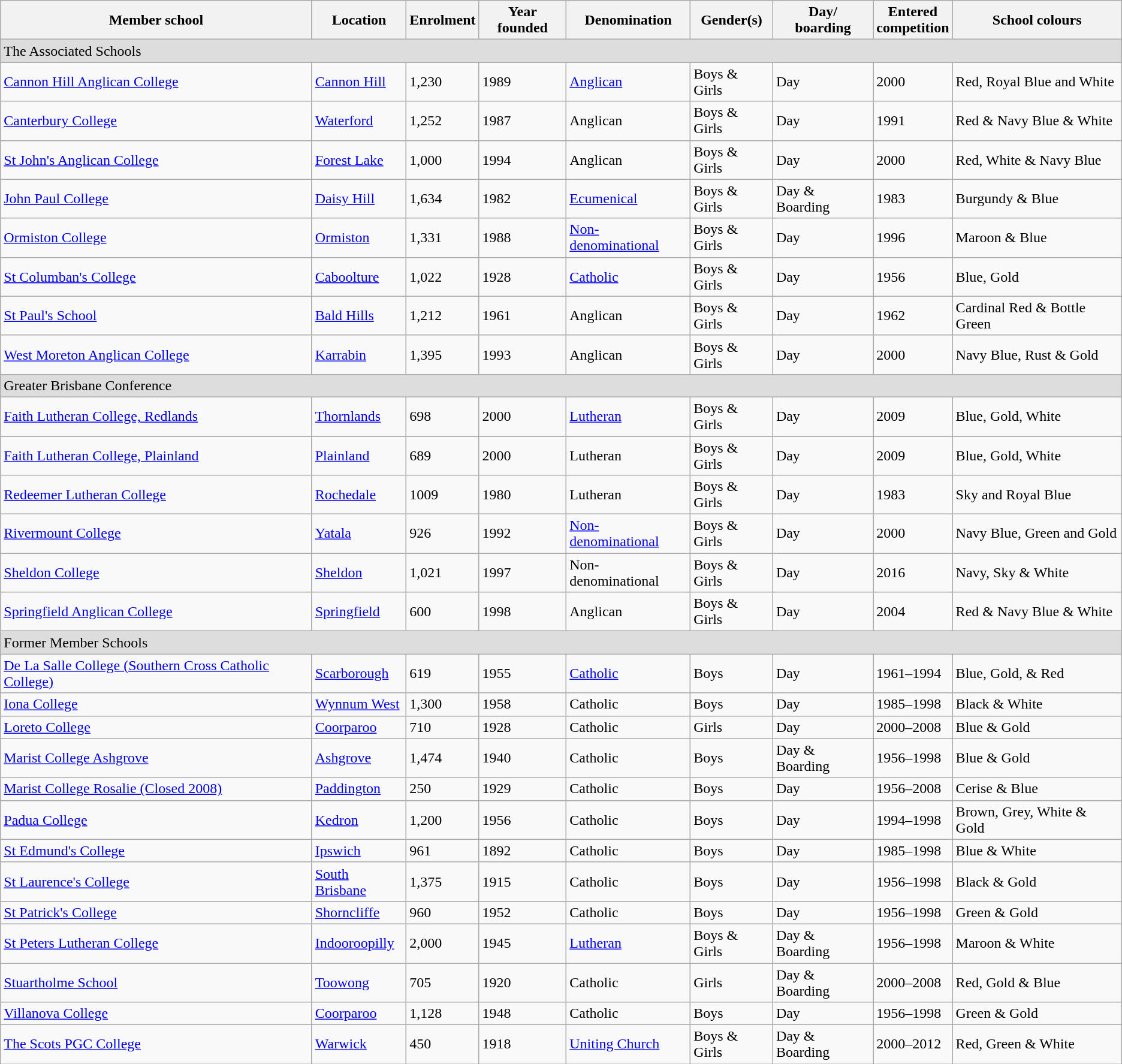<table class="wikitable col3right">
<tr>
<th>Member school</th>
<th>Location</th>
<th>Enrolment</th>
<th>Year founded</th>
<th>Denomination</th>
<th>Gender(s)</th>
<th>Day/<br>boarding</th>
<th>Entered<br>competition</th>
<th>School colours</th>
</tr>
<tr style="background:#ddd">
<td colspan=9>The Associated Schools</td>
</tr>
<tr>
<td><a href='#'>Cannon Hill Anglican College</a></td>
<td><a href='#'>Cannon Hill</a></td>
<td>1,230</td>
<td>1989</td>
<td><a href='#'>Anglican</a></td>
<td>Boys & Girls</td>
<td>Day</td>
<td>2000</td>
<td>Red, Royal Blue and White</td>
</tr>
<tr>
<td><a href='#'>Canterbury College</a></td>
<td><a href='#'>Waterford</a></td>
<td>1,252</td>
<td>1987</td>
<td>Anglican</td>
<td>Boys & Girls</td>
<td>Day</td>
<td>1991</td>
<td>Red & Navy Blue & White</td>
</tr>
<tr>
<td><a href='#'>St John's Anglican College</a></td>
<td><a href='#'>Forest Lake</a></td>
<td>1,000</td>
<td>1994</td>
<td>Anglican</td>
<td>Boys & Girls</td>
<td>Day</td>
<td>2000</td>
<td>Red, White & Navy Blue</td>
</tr>
<tr>
<td><a href='#'>John Paul College</a></td>
<td><a href='#'>Daisy Hill</a></td>
<td>1,634</td>
<td>1982</td>
<td><a href='#'>Ecumenical</a></td>
<td>Boys & Girls</td>
<td>Day & Boarding</td>
<td>1983</td>
<td>Burgundy & Blue</td>
</tr>
<tr>
<td><a href='#'>Ormiston College</a></td>
<td><a href='#'>Ormiston</a></td>
<td>1,331</td>
<td>1988</td>
<td><a href='#'>Non-denominational</a></td>
<td>Boys & Girls</td>
<td>Day</td>
<td>1996</td>
<td>Maroon & Blue</td>
</tr>
<tr>
<td><a href='#'>St Columban's College</a></td>
<td><a href='#'>Caboolture</a></td>
<td>1,022</td>
<td>1928</td>
<td><a href='#'>Catholic</a></td>
<td>Boys & Girls</td>
<td>Day</td>
<td>1956</td>
<td>Blue, Gold</td>
</tr>
<tr>
<td><a href='#'>St Paul's School</a></td>
<td><a href='#'>Bald Hills</a></td>
<td>1,212</td>
<td>1961</td>
<td>Anglican</td>
<td>Boys & Girls</td>
<td>Day</td>
<td>1962</td>
<td>Cardinal Red & Bottle Green</td>
</tr>
<tr>
<td><a href='#'>West Moreton Anglican College</a></td>
<td><a href='#'>Karrabin</a></td>
<td>1,395</td>
<td>1993</td>
<td>Anglican</td>
<td>Boys & Girls</td>
<td>Day</td>
<td>2000</td>
<td>Navy Blue, Rust & Gold</td>
</tr>
<tr style="background:#ddd;">
<td colspan=9>Greater Brisbane Conference</td>
</tr>
<tr>
<td><a href='#'>Faith Lutheran College, Redlands</a></td>
<td><a href='#'>Thornlands</a></td>
<td>698</td>
<td>2000</td>
<td><a href='#'>Lutheran</a></td>
<td>Boys & Girls</td>
<td>Day</td>
<td>2009</td>
<td>Blue, Gold, White</td>
</tr>
<tr>
<td><a href='#'>Faith Lutheran College, Plainland</a></td>
<td><a href='#'>Plainland</a></td>
<td>689</td>
<td>2000</td>
<td>Lutheran</td>
<td>Boys & Girls</td>
<td>Day</td>
<td>2009</td>
<td>Blue, Gold, White</td>
</tr>
<tr>
<td><a href='#'>Redeemer Lutheran College</a></td>
<td><a href='#'>Rochedale</a></td>
<td>1009</td>
<td>1980</td>
<td>Lutheran</td>
<td>Boys & Girls</td>
<td>Day</td>
<td>1983</td>
<td>Sky and Royal Blue</td>
</tr>
<tr>
<td><a href='#'>Rivermount College</a></td>
<td><a href='#'>Yatala</a></td>
<td>926</td>
<td>1992</td>
<td><a href='#'>Non-denominational</a></td>
<td>Boys & Girls</td>
<td>Day</td>
<td>2000</td>
<td>Navy Blue, Green and Gold</td>
</tr>
<tr>
<td><a href='#'>Sheldon College</a></td>
<td><a href='#'>Sheldon</a></td>
<td>1,021</td>
<td>1997</td>
<td>Non-denominational</td>
<td>Boys & Girls</td>
<td>Day</td>
<td>2016</td>
<td>Navy, Sky & White</td>
</tr>
<tr>
<td><a href='#'>Springfield Anglican College</a></td>
<td><a href='#'>Springfield</a></td>
<td>600</td>
<td>1998</td>
<td>Anglican</td>
<td>Boys & Girls</td>
<td>Day</td>
<td>2004</td>
<td>Red & Navy Blue & White</td>
</tr>
<tr style="background:#ddd">
<td colspan=9>Former Member Schools</td>
</tr>
<tr>
<td><a href='#'>De La Salle College (Southern Cross Catholic College)</a></td>
<td><a href='#'>Scarborough</a></td>
<td>619</td>
<td>1955</td>
<td><a href='#'>Catholic</a></td>
<td>Boys</td>
<td>Day</td>
<td>1961–1994</td>
<td>Blue, Gold, & Red</td>
</tr>
<tr>
<td><a href='#'>Iona College</a></td>
<td><a href='#'>Wynnum West</a></td>
<td>1,300</td>
<td>1958</td>
<td>Catholic</td>
<td>Boys</td>
<td>Day</td>
<td>1985–1998</td>
<td>Black & White</td>
</tr>
<tr>
<td><a href='#'>Loreto College</a></td>
<td><a href='#'>Coorparoo</a></td>
<td>710</td>
<td>1928</td>
<td>Catholic</td>
<td>Girls</td>
<td>Day</td>
<td>2000–2008</td>
<td>Blue & Gold</td>
</tr>
<tr>
<td><a href='#'>Marist College Ashgrove</a></td>
<td><a href='#'>Ashgrove</a></td>
<td>1,474</td>
<td>1940</td>
<td>Catholic</td>
<td>Boys</td>
<td>Day & Boarding</td>
<td>1956–1998</td>
<td>Blue & Gold</td>
</tr>
<tr>
<td><a href='#'>Marist College Rosalie (Closed 2008)</a></td>
<td><a href='#'>Paddington</a></td>
<td>250</td>
<td>1929</td>
<td>Catholic</td>
<td>Boys</td>
<td>Day</td>
<td>1956–2008</td>
<td>Cerise & Blue</td>
</tr>
<tr>
<td><a href='#'>Padua College</a></td>
<td><a href='#'>Kedron</a></td>
<td>1,200</td>
<td>1956</td>
<td>Catholic</td>
<td>Boys</td>
<td>Day</td>
<td>1994–1998</td>
<td>Brown, Grey, White & Gold</td>
</tr>
<tr>
<td><a href='#'>St Edmund's College</a></td>
<td><a href='#'>Ipswich</a></td>
<td>961</td>
<td>1892</td>
<td>Catholic</td>
<td>Boys</td>
<td>Day</td>
<td>1985–1998</td>
<td>Blue & White</td>
</tr>
<tr>
<td><a href='#'>St Laurence's College</a></td>
<td><a href='#'>South Brisbane</a></td>
<td>1,375</td>
<td>1915</td>
<td>Catholic</td>
<td>Boys</td>
<td>Day</td>
<td>1956–1998</td>
<td>Black & Gold</td>
</tr>
<tr>
<td><a href='#'>St Patrick's College</a></td>
<td><a href='#'>Shorncliffe</a></td>
<td>960</td>
<td>1952</td>
<td>Catholic</td>
<td>Boys</td>
<td>Day</td>
<td>1956–1998</td>
<td>Green & Gold</td>
</tr>
<tr>
<td><a href='#'>St Peters Lutheran College</a></td>
<td><a href='#'>Indooroopilly</a></td>
<td>2,000</td>
<td>1945</td>
<td><a href='#'>Lutheran</a></td>
<td>Boys & Girls</td>
<td>Day & Boarding</td>
<td>1956–1998</td>
<td>Maroon & White</td>
</tr>
<tr>
<td><a href='#'>Stuartholme School</a></td>
<td><a href='#'>Toowong</a></td>
<td>705</td>
<td>1920</td>
<td>Catholic</td>
<td>Girls</td>
<td>Day & Boarding</td>
<td>2000–2008</td>
<td>Red, Gold & Blue</td>
</tr>
<tr>
<td><a href='#'>Villanova College</a></td>
<td><a href='#'>Coorparoo</a></td>
<td>1,128</td>
<td>1948</td>
<td>Catholic</td>
<td>Boys</td>
<td>Day</td>
<td>1956–1998</td>
<td>Green & Gold</td>
</tr>
<tr>
<td><a href='#'>The Scots PGC College</a></td>
<td><a href='#'>Warwick</a></td>
<td>450</td>
<td>1918</td>
<td><a href='#'>Uniting Church</a></td>
<td>Boys & Girls</td>
<td>Day & Boarding</td>
<td>2000–2012</td>
<td>Red, Green & White</td>
</tr>
</table>
